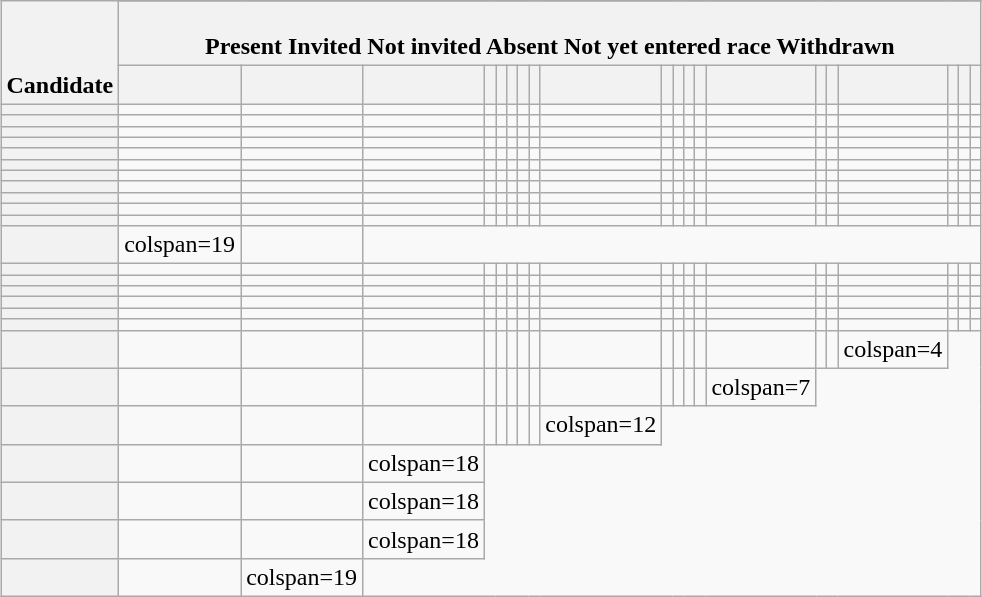<table class="wikitable sortable" style="text-align:center;margin:auto">
<tr>
<th rowspan=3 valign=bottom>Candidate</th>
</tr>
<tr>
<th colspan=20 style="color:black; vertical-align:top; text-align:center" class="table-no"><br> Present
 Invited
 Not invited
 Absent
 Not yet entered race
 Withdrawn</th>
</tr>
<tr>
<th><br></th>
<th><br></th>
<th><br></th>
<th><br></th>
<th><br></th>
<th><br></th>
<th><br></th>
<th><br></th>
<th><br></th>
<th><br></th>
<th><br></th>
<th><br></th>
<th><br></th>
<th><br></th>
<th><br></th>
<th><br></th>
<th><br></th>
<th><br></th>
<th><br></th>
<th><br></th>
</tr>
<tr>
<th nowrap style="text-align:left"></th>
<td></td>
<td></td>
<td></td>
<td></td>
<td></td>
<td></td>
<td></td>
<td></td>
<td></td>
<td></td>
<td></td>
<td></td>
<td></td>
<td></td>
<td></td>
<td></td>
<td></td>
<td></td>
<td></td>
<td></td>
</tr>
<tr>
<th nowrap style="text-align:left"></th>
<td></td>
<td></td>
<td></td>
<td></td>
<td></td>
<td></td>
<td></td>
<td></td>
<td></td>
<td></td>
<td></td>
<td></td>
<td></td>
<td></td>
<td></td>
<td></td>
<td></td>
<td></td>
<td></td>
<td></td>
</tr>
<tr>
<th nowrap style="text-align:left"></th>
<td></td>
<td></td>
<td></td>
<td></td>
<td></td>
<td></td>
<td></td>
<td></td>
<td></td>
<td></td>
<td></td>
<td></td>
<td></td>
<td></td>
<td></td>
<td></td>
<td></td>
<td></td>
<td></td>
<td></td>
</tr>
<tr>
<th nowrap style="text-align:left"></th>
<td></td>
<td></td>
<td></td>
<td></td>
<td></td>
<td></td>
<td></td>
<td></td>
<td></td>
<td></td>
<td></td>
<td></td>
<td></td>
<td></td>
<td></td>
<td></td>
<td></td>
<td></td>
<td></td>
<td></td>
</tr>
<tr>
<th nowrap style="text-align:left"></th>
<td></td>
<td></td>
<td></td>
<td></td>
<td></td>
<td></td>
<td></td>
<td></td>
<td></td>
<td></td>
<td></td>
<td></td>
<td></td>
<td></td>
<td></td>
<td></td>
<td></td>
<td></td>
<td></td>
<td></td>
</tr>
<tr>
<th nowrap style="text-align:left"></th>
<td></td>
<td></td>
<td></td>
<td></td>
<td></td>
<td></td>
<td></td>
<td></td>
<td></td>
<td></td>
<td></td>
<td></td>
<td></td>
<td></td>
<td></td>
<td></td>
<td></td>
<td></td>
<td></td>
<td></td>
</tr>
<tr>
<th nowrap style="text-align:left"></th>
<td></td>
<td></td>
<td></td>
<td></td>
<td></td>
<td></td>
<td></td>
<td></td>
<td></td>
<td></td>
<td></td>
<td></td>
<td></td>
<td></td>
<td></td>
<td></td>
<td></td>
<td></td>
<td></td>
<td></td>
</tr>
<tr>
<th nowrap style="text-align:left"></th>
<td></td>
<td></td>
<td></td>
<td></td>
<td></td>
<td></td>
<td></td>
<td></td>
<td></td>
<td></td>
<td></td>
<td></td>
<td></td>
<td></td>
<td></td>
<td></td>
<td></td>
<td></td>
<td></td>
<td></td>
</tr>
<tr>
<th nowrap style="text-align:left"></th>
<td></td>
<td></td>
<td></td>
<td></td>
<td></td>
<td></td>
<td></td>
<td></td>
<td></td>
<td></td>
<td></td>
<td></td>
<td></td>
<td></td>
<td></td>
<td></td>
<td></td>
<td></td>
<td></td>
<td></td>
</tr>
<tr>
<th nowrap style="text-align:left"></th>
<td></td>
<td></td>
<td></td>
<td></td>
<td></td>
<td></td>
<td></td>
<td></td>
<td></td>
<td></td>
<td></td>
<td></td>
<td></td>
<td></td>
<td></td>
<td></td>
<td></td>
<td></td>
<td></td>
<td></td>
</tr>
<tr>
<th nowrap style="text-align:left"></th>
<td></td>
<td></td>
<td></td>
<td></td>
<td></td>
<td></td>
<td></td>
<td></td>
<td></td>
<td></td>
<td></td>
<td></td>
<td></td>
<td></td>
<td></td>
<td></td>
<td></td>
<td></td>
<td></td>
<td></td>
</tr>
<tr>
<th nowrap style="text-align:left"></th>
<td>colspan=19 </td>
<td></td>
</tr>
<tr>
<th nowrap style="text-align:left"></th>
<td></td>
<td></td>
<td></td>
<td></td>
<td></td>
<td></td>
<td></td>
<td></td>
<td></td>
<td></td>
<td></td>
<td></td>
<td></td>
<td></td>
<td></td>
<td></td>
<td></td>
<td></td>
<td></td>
<td></td>
</tr>
<tr>
<th nowrap style="text-align:left"></th>
<td></td>
<td></td>
<td></td>
<td></td>
<td></td>
<td></td>
<td></td>
<td></td>
<td></td>
<td></td>
<td></td>
<td></td>
<td></td>
<td></td>
<td></td>
<td></td>
<td></td>
<td></td>
<td></td>
<td></td>
</tr>
<tr>
<th nowrap style="text-align:left"></th>
<td></td>
<td></td>
<td></td>
<td></td>
<td></td>
<td></td>
<td></td>
<td></td>
<td></td>
<td></td>
<td></td>
<td></td>
<td></td>
<td></td>
<td></td>
<td></td>
<td></td>
<td></td>
<td></td>
<td></td>
</tr>
<tr>
<th nowrap style="text-align:left"></th>
<td></td>
<td></td>
<td></td>
<td></td>
<td></td>
<td></td>
<td></td>
<td></td>
<td></td>
<td></td>
<td></td>
<td></td>
<td></td>
<td></td>
<td></td>
<td></td>
<td></td>
<td></td>
<td></td>
<td></td>
</tr>
<tr>
<th nowrap style="text-align:left"></th>
<td></td>
<td></td>
<td></td>
<td></td>
<td></td>
<td></td>
<td></td>
<td></td>
<td></td>
<td></td>
<td></td>
<td></td>
<td></td>
<td></td>
<td></td>
<td></td>
<td></td>
<td></td>
<td></td>
<td></td>
</tr>
<tr>
<th nowrap style="text-align:left"></th>
<td></td>
<td></td>
<td></td>
<td></td>
<td></td>
<td></td>
<td></td>
<td></td>
<td></td>
<td></td>
<td></td>
<td></td>
<td></td>
<td></td>
<td></td>
<td></td>
<td></td>
<td></td>
<td></td>
<td></td>
</tr>
<tr>
<th nowrap style="text-align:left"></th>
<td></td>
<td></td>
<td></td>
<td></td>
<td></td>
<td></td>
<td></td>
<td></td>
<td></td>
<td></td>
<td></td>
<td></td>
<td></td>
<td></td>
<td></td>
<td></td>
<td>colspan=4 </td>
</tr>
<tr>
<th nowrap style="text-align:left"></th>
<td></td>
<td></td>
<td></td>
<td></td>
<td></td>
<td></td>
<td></td>
<td></td>
<td></td>
<td></td>
<td></td>
<td></td>
<td></td>
<td>colspan=7 </td>
</tr>
<tr>
<th nowrap style="text-align:left"></th>
<td></td>
<td></td>
<td></td>
<td></td>
<td></td>
<td></td>
<td></td>
<td></td>
<td>colspan=12 </td>
</tr>
<tr>
<th nowrap style="text-align:left"></th>
<td></td>
<td></td>
<td>colspan=18 </td>
</tr>
<tr>
<th nowrap style="text-align:left"></th>
<td></td>
<td></td>
<td>colspan=18 </td>
</tr>
<tr>
<th nowrap style="text-align:left"></th>
<td></td>
<td></td>
<td>colspan=18 </td>
</tr>
<tr>
<th nowrap style="text-align:left"></th>
<td></td>
<td>colspan=19 </td>
</tr>
</table>
